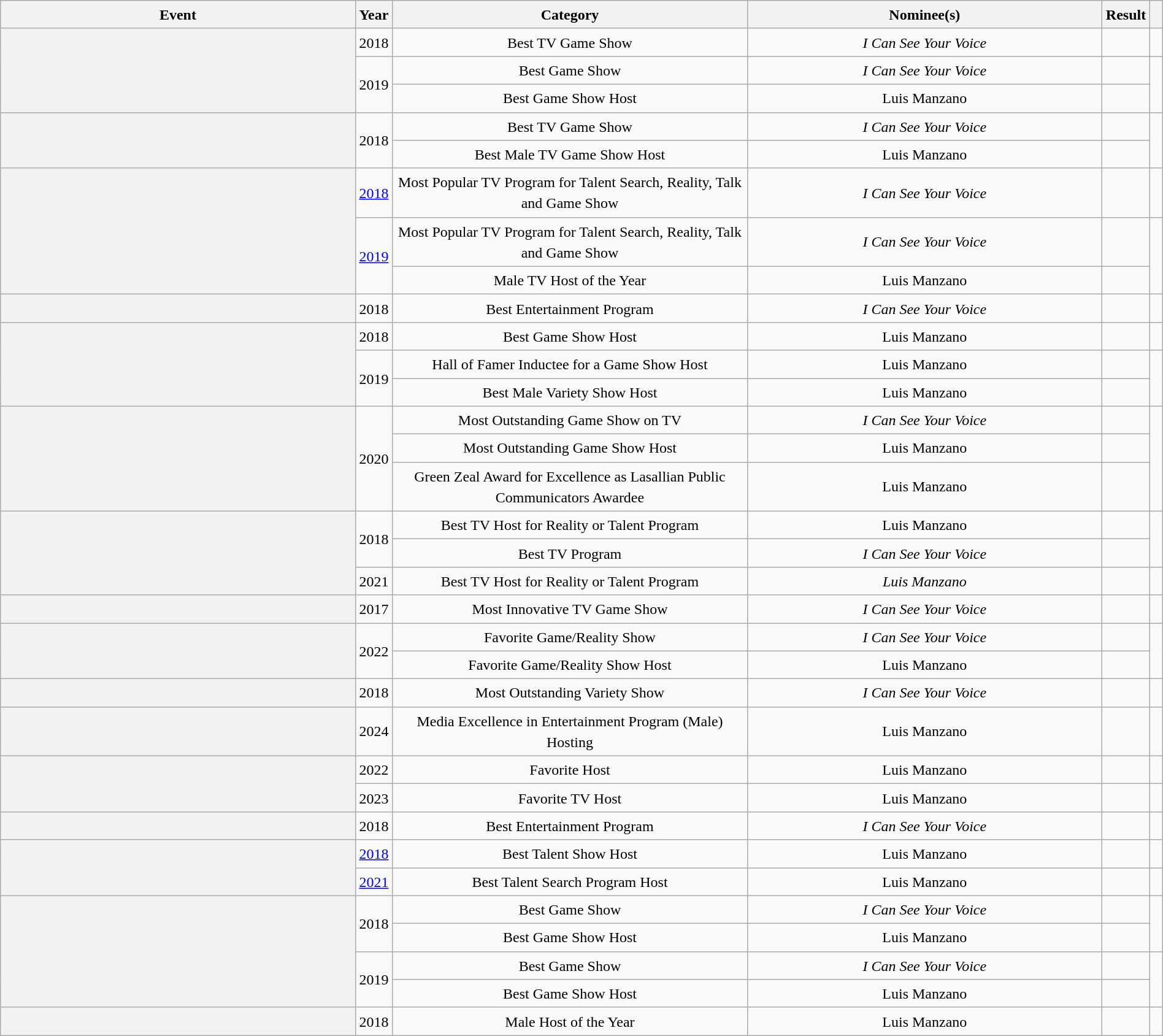<table class="wikitable sortable plainrowheaders" style="text-align:center; line-height:23px; width:100%;">
<tr>
<th class="unsortable" width=28%>Event</th>
<th width=01%>Year</th>
<th class="unsortable" width=28%>Category</th>
<th class="unsortable" width=28%>Nominee(s)</th>
<th class="unsortable" width=01%>Result</th>
<th class="unsortable" width=01%></th>
</tr>
<tr>
<th rowspan=3></th>
<td>2018</td>
<td>Best TV Game Show</td>
<td><em>I Can See Your Voice</em></td>
<td></td>
<td></td>
</tr>
<tr>
<td rowspan=2>2019</td>
<td>Best Game Show</td>
<td><em>I Can See Your Voice</em></td>
<td></td>
<td rowspan=2></td>
</tr>
<tr>
<td>Best Game Show Host</td>
<td>Luis Manzano</td>
<td></td>
</tr>
<tr>
<th rowspan=2></th>
<td rowspan=2>2018</td>
<td>Best TV Game Show</td>
<td><em>I Can See Your Voice</em></td>
<td></td>
<td rowspan=2></td>
</tr>
<tr>
<td>Best Male TV Game Show Host</td>
<td>Luis Manzano</td>
<td></td>
</tr>
<tr>
<th rowspan=3></th>
<td><a href='#'>2018</a></td>
<td>Most Popular TV Program for Talent Search, Reality, Talk and Game Show</td>
<td><em>I Can See Your Voice</em></td>
<td></td>
<td></td>
</tr>
<tr>
<td rowspan=2><a href='#'>2019</a></td>
<td>Most Popular TV Program for Talent Search, Reality, Talk and Game Show</td>
<td><em>I Can See Your Voice</em></td>
<td></td>
<td rowspan=2></td>
</tr>
<tr>
<td>Male TV Host of the Year</td>
<td>Luis Manzano</td>
<td></td>
</tr>
<tr>
<th></th>
<td>2018</td>
<td>Best Entertainment Program</td>
<td><em>I Can See Your Voice</em></td>
<td></td>
<td></td>
</tr>
<tr>
<th rowspan=3></th>
<td>2018</td>
<td>Best Game Show Host</td>
<td>Luis Manzano</td>
<td></td>
<td></td>
</tr>
<tr>
<td rowspan=2>2019</td>
<td>Hall of Famer Inductee for a Game Show Host</td>
<td>Luis Manzano</td>
<td></td>
<td rowspan=2></td>
</tr>
<tr>
<td>Best Male Variety Show Host</td>
<td>Luis Manzano</td>
<td></td>
</tr>
<tr>
<th rowspan=3></th>
<td rowspan=3>2020</td>
<td>Most Outstanding Game Show on TV</td>
<td><em>I Can See Your Voice</em></td>
<td></td>
<td rowspan=3></td>
</tr>
<tr>
<td>Most Outstanding Game Show Host</td>
<td>Luis Manzano</td>
<td></td>
</tr>
<tr>
<td>Green Zeal Award for Excellence as Lasallian Public Communicators Awardee</td>
<td>Luis Manzano</td>
<td></td>
</tr>
<tr>
<th rowspan=3></th>
<td rowspan=2>2018</td>
<td>Best TV Host for Reality or Talent Program</td>
<td>Luis Manzano</td>
<td></td>
<td rowspan=2></td>
</tr>
<tr>
<td>Best TV Program</td>
<td><em>I Can See Your Voice</em></td>
<td></td>
</tr>
<tr>
<td>2021</td>
<td>Best TV Host for Reality or Talent Program</td>
<td><em>Luis Manzano</em></td>
<td></td>
<td></td>
</tr>
<tr>
<th></th>
<td>2017</td>
<td>Most Innovative TV Game Show</td>
<td><em>I Can See Your Voice</em></td>
<td></td>
<td></td>
</tr>
<tr>
<th rowspan=2></th>
<td rowspan=2>2022</td>
<td>Favorite Game/Reality Show</td>
<td><em>I Can See Your Voice</em></td>
<td></td>
<td rowspan=2></td>
</tr>
<tr>
<td>Favorite Game/Reality Show Host</td>
<td>Luis Manzano</td>
<td></td>
</tr>
<tr>
<th></th>
<td>2018</td>
<td>Most Outstanding Variety Show</td>
<td><em>I Can See Your Voice</em></td>
<td></td>
<td></td>
</tr>
<tr>
<th></th>
<td>2024</td>
<td>Media Excellence in Entertainment Program (Male) Hosting</td>
<td>Luis Manzano</td>
<td></td>
<td></td>
</tr>
<tr>
<th rowspan="2"></th>
<td>2022</td>
<td>Favorite Host</td>
<td>Luis Manzano</td>
<td></td>
<td></td>
</tr>
<tr>
<td>2023</td>
<td>Favorite TV Host</td>
<td>Luis Manzano</td>
<td></td>
<td></td>
</tr>
<tr>
<th></th>
<td>2018</td>
<td>Best Entertainment Program</td>
<td><em>I Can See Your Voice</em></td>
<td></td>
<td></td>
</tr>
<tr>
<th rowspan=2></th>
<td><a href='#'>2018</a></td>
<td>Best Talent Show Host</td>
<td>Luis Manzano</td>
<td></td>
<td></td>
</tr>
<tr>
<td><a href='#'>2021</a></td>
<td>Best Talent Search Program Host</td>
<td>Luis Manzano</td>
<td></td>
<td></td>
</tr>
<tr>
<th rowspan=4></th>
<td rowspan=2>2018</td>
<td>Best Game Show</td>
<td><em>I Can See Your Voice</em></td>
<td></td>
<td rowspan=2></td>
</tr>
<tr>
<td>Best Game Show Host</td>
<td>Luis Manzano</td>
<td></td>
</tr>
<tr>
<td rowspan=2>2019</td>
<td>Best Game Show</td>
<td><em>I Can See Your Voice</em></td>
<td></td>
<td rowspan=2></td>
</tr>
<tr>
<td>Best Game Show Host</td>
<td>Luis Manzano</td>
<td></td>
</tr>
<tr>
<th></th>
<td>2018</td>
<td>Male Host of the Year</td>
<td>Luis Manzano</td>
<td></td>
<td></td>
</tr>
</table>
